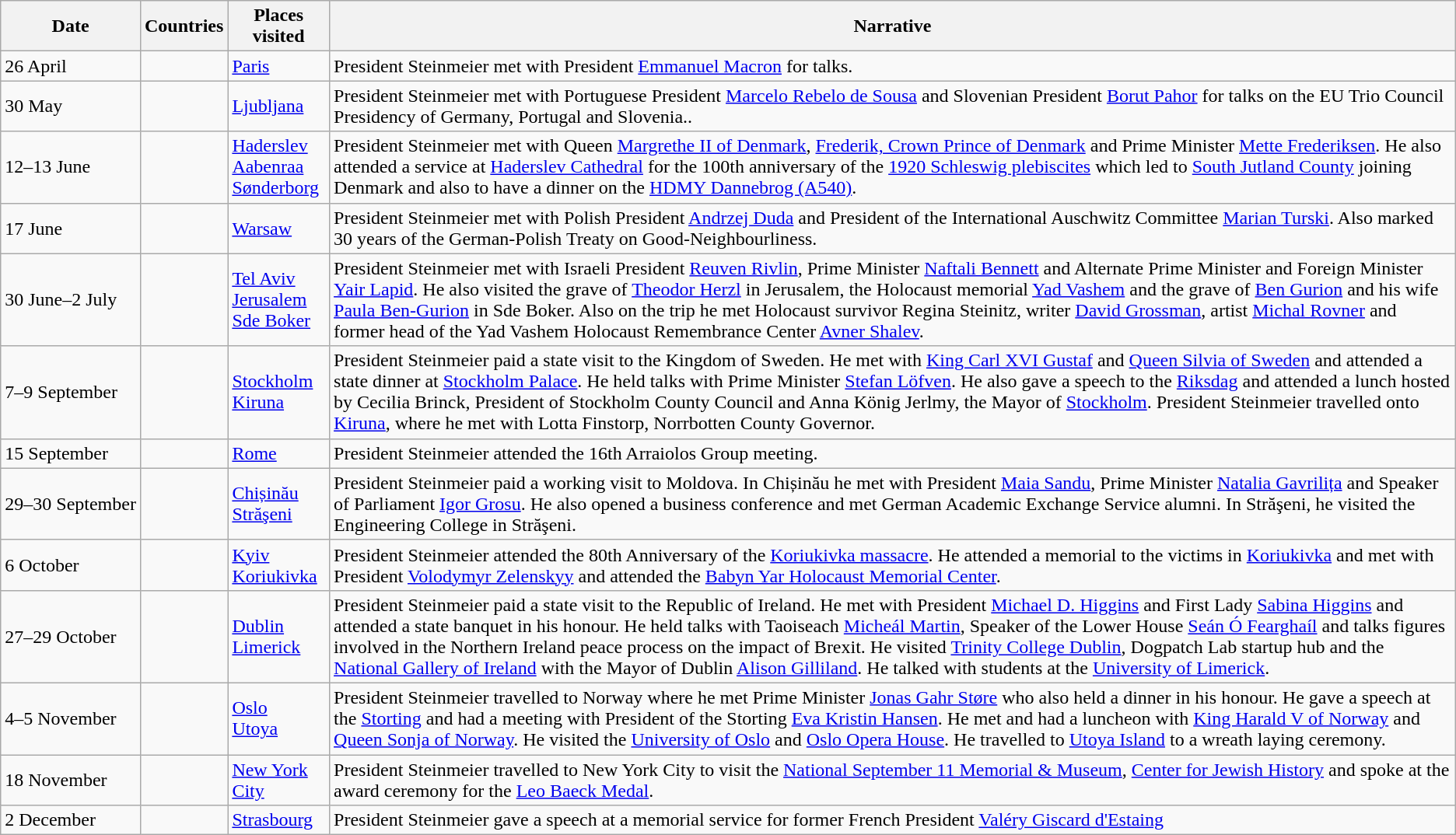<table class="wikitable" border="1">
<tr>
<th>Date</th>
<th>Countries</th>
<th>Places visited</th>
<th>Narrative</th>
</tr>
<tr>
<td nowrap>26 April</td>
<td></td>
<td><a href='#'>Paris</a></td>
<td>President Steinmeier met with President <a href='#'>Emmanuel Macron</a> for talks.</td>
</tr>
<tr>
<td nowrap>30 May</td>
<td></td>
<td><a href='#'>Ljubljana</a></td>
<td>President Steinmeier met with Portuguese President <a href='#'>Marcelo Rebelo de Sousa</a> and Slovenian President <a href='#'>Borut Pahor</a> for talks on the EU Trio Council Presidency of Germany, Portugal and Slovenia..</td>
</tr>
<tr>
<td nowrap>12–13 June</td>
<td></td>
<td><a href='#'>Haderslev</a><br><a href='#'>Aabenraa</a><br><a href='#'>Sønderborg</a></td>
<td>President Steinmeier  met with Queen <a href='#'>Margrethe II of Denmark</a>, <a href='#'>Frederik, Crown Prince of Denmark</a> and Prime Minister <a href='#'>Mette Frederiksen</a>. He also attended a service at <a href='#'>Haderslev Cathedral</a> for the 100th anniversary of the <a href='#'>1920 Schleswig plebiscites</a> which led to <a href='#'>South Jutland County</a> joining Denmark and also to have  a dinner on the <a href='#'>HDMY Dannebrog (A540)</a>.</td>
</tr>
<tr>
<td nowrap>17 June</td>
<td></td>
<td><a href='#'>Warsaw</a></td>
<td>President Steinmeier met with Polish President <a href='#'>Andrzej Duda</a> and President of the International Auschwitz Committee <a href='#'>Marian Turski</a>. Also marked 30 years of the  German-Polish Treaty on Good-Neighbourliness.</td>
</tr>
<tr>
<td nowrap>30 June–2 July</td>
<td></td>
<td><a href='#'>Tel Aviv</a><br><a href='#'>Jerusalem</a><br><a href='#'>Sde Boker</a></td>
<td>President Steinmeier met with Israeli President <a href='#'>Reuven Rivlin</a>, Prime Minister <a href='#'>Naftali Bennett</a> and Alternate Prime Minister and Foreign Minister <a href='#'>Yair Lapid</a>. He also visited the grave of <a href='#'>Theodor Herzl</a> in Jerusalem, the Holocaust memorial <a href='#'>Yad Vashem</a> and the grave of <a href='#'>Ben Gurion</a> and his wife <a href='#'>Paula Ben-Gurion</a> in Sde Boker. Also on the trip he met  Holocaust survivor Regina Steinitz, writer <a href='#'>David Grossman</a>, artist <a href='#'>Michal Rovner</a> and former head of the Yad Vashem Holocaust Remembrance Center <a href='#'>Avner Shalev</a>.</td>
</tr>
<tr>
<td nowrap>7–9 September</td>
<td></td>
<td><a href='#'>Stockholm</a><br><a href='#'>Kiruna</a></td>
<td>President Steinmeier paid a state visit to the Kingdom of Sweden. He met with <a href='#'>King Carl XVI Gustaf</a> and <a href='#'>Queen Silvia of Sweden</a> and attended a state dinner at <a href='#'>Stockholm Palace</a>. He held talks with Prime Minister <a href='#'>Stefan Löfven</a>. He also gave a speech to the <a href='#'>Riksdag</a> and attended a lunch hosted by Cecilia Brinck, President of Stockholm County Council and Anna König Jerlmy, the Mayor of <a href='#'>Stockholm</a>. President Steinmeier travelled onto <a href='#'>Kiruna</a>, where he met with Lotta Finstorp, Norrbotten County Governor.</td>
</tr>
<tr>
<td nowrap>15 September</td>
<td></td>
<td><a href='#'>Rome</a></td>
<td>President Steinmeier attended the  16th Arraiolos Group meeting.</td>
</tr>
<tr>
<td nowrap>29–30 September</td>
<td></td>
<td><a href='#'>Chișinău</a><br><a href='#'>Străşeni</a></td>
<td>President Steinmeier paid a working visit to Moldova. In Chișinău he met with President <a href='#'>Maia Sandu</a>, Prime Minister <a href='#'>Natalia Gavrilița</a> and  Speaker of Parliament <a href='#'>Igor Grosu</a>. He also  opened a business conference and met German Academic Exchange Service alumni. In Străşeni, he visited the Engineering College in Străşeni.</td>
</tr>
<tr>
<td nowrap>6 October</td>
<td></td>
<td><a href='#'>Kyiv</a><br><a href='#'>Koriukivka</a></td>
<td>President Steinmeier attended the 80th Anniversary of the <a href='#'>Koriukivka massacre</a>. He attended a memorial to the victims in <a href='#'>Koriukivka</a> and met with President <a href='#'>Volodymyr Zelenskyy</a> and attended the <a href='#'>Babyn Yar Holocaust Memorial Center</a>.</td>
</tr>
<tr>
<td nowrap>27–29 October</td>
<td></td>
<td><a href='#'>Dublin</a><br><a href='#'>Limerick</a></td>
<td>President Steinmeier paid a state visit to the Republic of Ireland. He met with President <a href='#'>Michael D. Higgins</a> and First Lady <a href='#'>Sabina Higgins</a> and attended a state banquet in his honour. He held talks with Taoiseach <a href='#'>Micheál Martin</a>, Speaker of the Lower House <a href='#'>Seán Ó Fearghaíl</a> and talks figures involved in the Northern Ireland peace process on the impact of Brexit. He visited <a href='#'>Trinity College Dublin</a>, Dogpatch Lab startup hub and the <a href='#'>National Gallery of Ireland</a> with the Mayor of Dublin <a href='#'>Alison Gilliland</a>. He talked with students at the <a href='#'>University of Limerick</a>.</td>
</tr>
<tr>
<td nowrap>4–5 November</td>
<td></td>
<td><a href='#'>Oslo</a><br><a href='#'>Utoya</a></td>
<td>President Steinmeier travelled to Norway where he met Prime Minister <a href='#'>Jonas Gahr Støre</a> who also held a dinner in his honour. He gave a speech at the <a href='#'>Storting</a> and had a meeting with President of the Storting <a href='#'>Eva Kristin Hansen</a>. He met and had a luncheon with <a href='#'>King Harald V of Norway</a> and <a href='#'>Queen Sonja of Norway</a>. He visited the <a href='#'>University of Oslo</a> and <a href='#'>Oslo Opera House</a>. He travelled to <a href='#'>Utoya Island</a> to a wreath laying ceremony.</td>
</tr>
<tr>
<td nowrap>18 November</td>
<td></td>
<td><a href='#'>New York City</a></td>
<td>President Steinmeier travelled to New York City to visit the <a href='#'>National September 11 Memorial & Museum</a>, <a href='#'>Center for Jewish History</a> and spoke at the award ceremony for the <a href='#'>Leo Baeck Medal</a>.</td>
</tr>
<tr>
<td>2 December</td>
<td></td>
<td><a href='#'>Strasbourg</a></td>
<td>President Steinmeier gave a speech at a memorial service for former French President <a href='#'>Valéry Giscard d'Estaing</a></td>
</tr>
</table>
